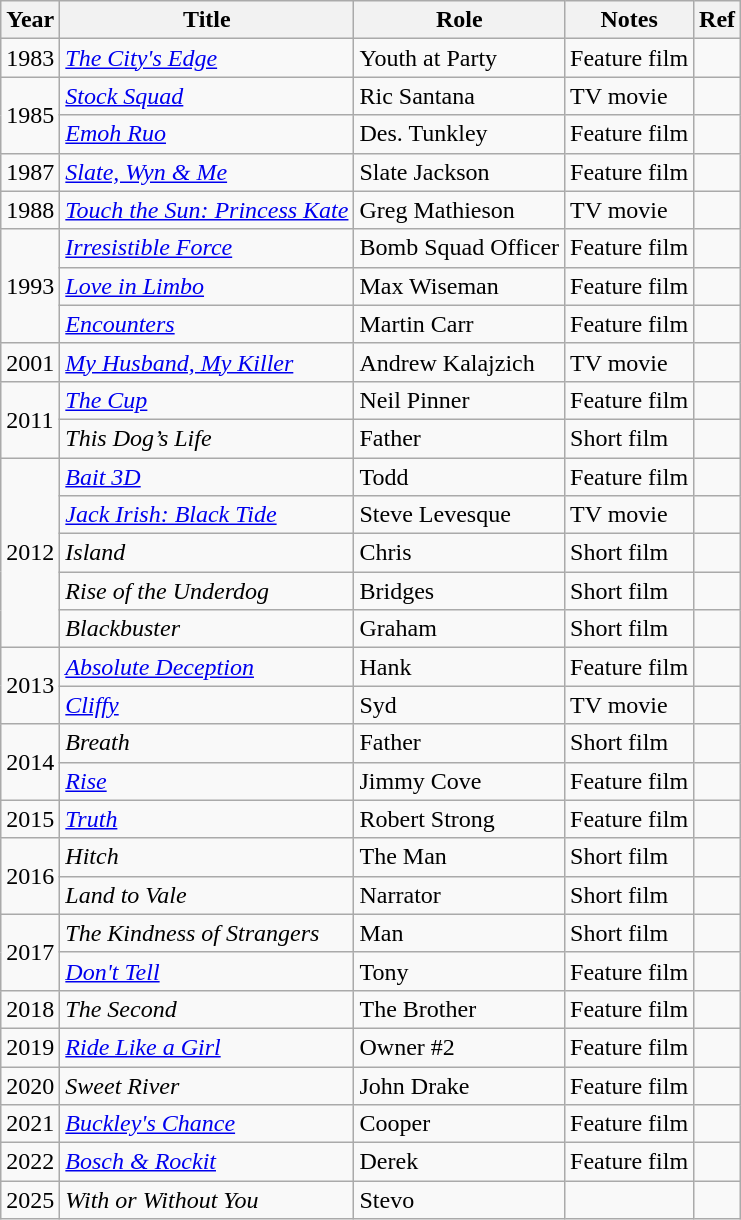<table class="wikitable sortable">
<tr>
<th>Year</th>
<th>Title</th>
<th>Role</th>
<th class="unsortable">Notes</th>
<th>Ref</th>
</tr>
<tr>
<td>1983</td>
<td><em><a href='#'>The City's Edge</a></em></td>
<td>Youth at Party</td>
<td>Feature film</td>
<td></td>
</tr>
<tr>
<td rowspan=2>1985</td>
<td><em><a href='#'>Stock Squad</a></em></td>
<td>Ric Santana</td>
<td>TV movie</td>
<td></td>
</tr>
<tr>
<td><em><a href='#'>Emoh Ruo</a></em></td>
<td>Des. Tunkley</td>
<td>Feature film</td>
<td></td>
</tr>
<tr>
<td>1987</td>
<td><em><a href='#'>Slate, Wyn & Me</a></em></td>
<td>Slate Jackson</td>
<td>Feature film</td>
<td></td>
</tr>
<tr>
<td>1988</td>
<td><em><a href='#'>Touch the Sun: Princess Kate</a></em></td>
<td>Greg Mathieson</td>
<td>TV movie</td>
<td></td>
</tr>
<tr>
<td rowspan=3>1993</td>
<td><em><a href='#'>Irresistible Force</a></em></td>
<td>Bomb Squad Officer</td>
<td>Feature film</td>
<td></td>
</tr>
<tr>
<td><em><a href='#'>Love in Limbo</a></em></td>
<td>Max Wiseman</td>
<td>Feature film</td>
<td></td>
</tr>
<tr>
<td><em><a href='#'>Encounters</a></em></td>
<td>Martin Carr</td>
<td>Feature film</td>
<td></td>
</tr>
<tr>
<td>2001</td>
<td><em><a href='#'>My Husband, My Killer</a></em></td>
<td>Andrew Kalajzich</td>
<td>TV movie</td>
<td></td>
</tr>
<tr>
<td rowspan=2>2011</td>
<td><em><a href='#'>The Cup</a></em></td>
<td>Neil Pinner</td>
<td>Feature film</td>
<td></td>
</tr>
<tr>
<td><em>This Dog’s Life</em></td>
<td>Father</td>
<td>Short film</td>
<td></td>
</tr>
<tr>
<td rowspan=5>2012</td>
<td><em><a href='#'>Bait 3D</a></em></td>
<td>Todd</td>
<td>Feature film</td>
<td></td>
</tr>
<tr>
<td><em><a href='#'>Jack Irish: Black Tide</a></em></td>
<td>Steve Levesque</td>
<td>TV movie</td>
<td></td>
</tr>
<tr>
<td><em>Island</em></td>
<td>Chris</td>
<td>Short film</td>
<td></td>
</tr>
<tr>
<td><em>Rise of the Underdog</em></td>
<td>Bridges</td>
<td>Short film</td>
<td></td>
</tr>
<tr>
<td><em>Blackbuster</em></td>
<td>Graham</td>
<td>Short film</td>
<td></td>
</tr>
<tr>
<td rowspan=2>2013</td>
<td><em><a href='#'>Absolute Deception</a></em></td>
<td>Hank</td>
<td>Feature film</td>
<td></td>
</tr>
<tr>
<td><em><a href='#'>Cliffy</a></em></td>
<td>Syd</td>
<td>TV movie</td>
<td></td>
</tr>
<tr>
<td rowspan=2>2014</td>
<td><em>Breath</em></td>
<td>Father</td>
<td>Short film</td>
<td></td>
</tr>
<tr>
<td><em><a href='#'>Rise</a></em></td>
<td>Jimmy Cove</td>
<td>Feature film</td>
<td></td>
</tr>
<tr>
<td>2015</td>
<td><em><a href='#'>Truth</a></em></td>
<td>Robert Strong</td>
<td>Feature film</td>
<td></td>
</tr>
<tr>
<td rowspan=2>2016</td>
<td><em>Hitch</em></td>
<td>The Man</td>
<td>Short film</td>
<td></td>
</tr>
<tr>
<td><em>Land to Vale</em></td>
<td>Narrator</td>
<td>Short film</td>
<td></td>
</tr>
<tr>
<td rowspan=2>2017</td>
<td><em>The Kindness of Strangers</em></td>
<td>Man</td>
<td>Short film</td>
<td></td>
</tr>
<tr>
<td><em><a href='#'>Don't Tell</a></em></td>
<td>Tony</td>
<td>Feature film</td>
<td></td>
</tr>
<tr>
<td>2018</td>
<td><em>The Second</em></td>
<td>The Brother</td>
<td>Feature film</td>
<td></td>
</tr>
<tr>
<td>2019</td>
<td><em><a href='#'>Ride Like a Girl</a></em></td>
<td>Owner #2</td>
<td>Feature film</td>
<td></td>
</tr>
<tr>
<td>2020</td>
<td><em>Sweet River</em></td>
<td>John Drake</td>
<td>Feature film</td>
<td></td>
</tr>
<tr>
<td>2021</td>
<td><em><a href='#'>Buckley's Chance</a></em></td>
<td>Cooper</td>
<td>Feature film</td>
<td></td>
</tr>
<tr>
<td>2022</td>
<td><em><a href='#'>Bosch & Rockit</a></em></td>
<td>Derek</td>
<td>Feature film</td>
<td></td>
</tr>
<tr>
<td>2025</td>
<td><em>With or Without You</em></td>
<td>Stevo</td>
<td></td>
<td></td>
</tr>
</table>
